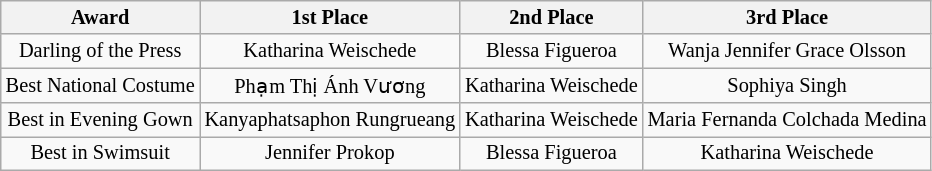<table class="wikitable " style="font-size: 85%; text-align:center;">
<tr>
<th>Award</th>
<th>1st Place</th>
<th>2nd Place</th>
<th>3rd Place</th>
</tr>
<tr>
<td>Darling of the Press</td>
<td>Katharina Weischede<br></td>
<td>Blessa Figueroa<br></td>
<td>Wanja Jennifer Grace Olsson<br></td>
</tr>
<tr>
<td>Best National Costume</td>
<td>Phạm Thị Ánh Vương<br></td>
<td>Katharina Weischede<br></td>
<td>Sophiya Singh<br></td>
</tr>
<tr>
<td>Best in Evening Gown</td>
<td>Kanyaphatsaphon Rungrueang<br></td>
<td>Katharina Weischede<br></td>
<td>Maria Fernanda Colchada Medina<br></td>
</tr>
<tr>
<td>Best in Swimsuit</td>
<td>Jennifer Prokop<br></td>
<td>Blessa Figueroa<br></td>
<td>Katharina Weischede<br></td>
</tr>
</table>
